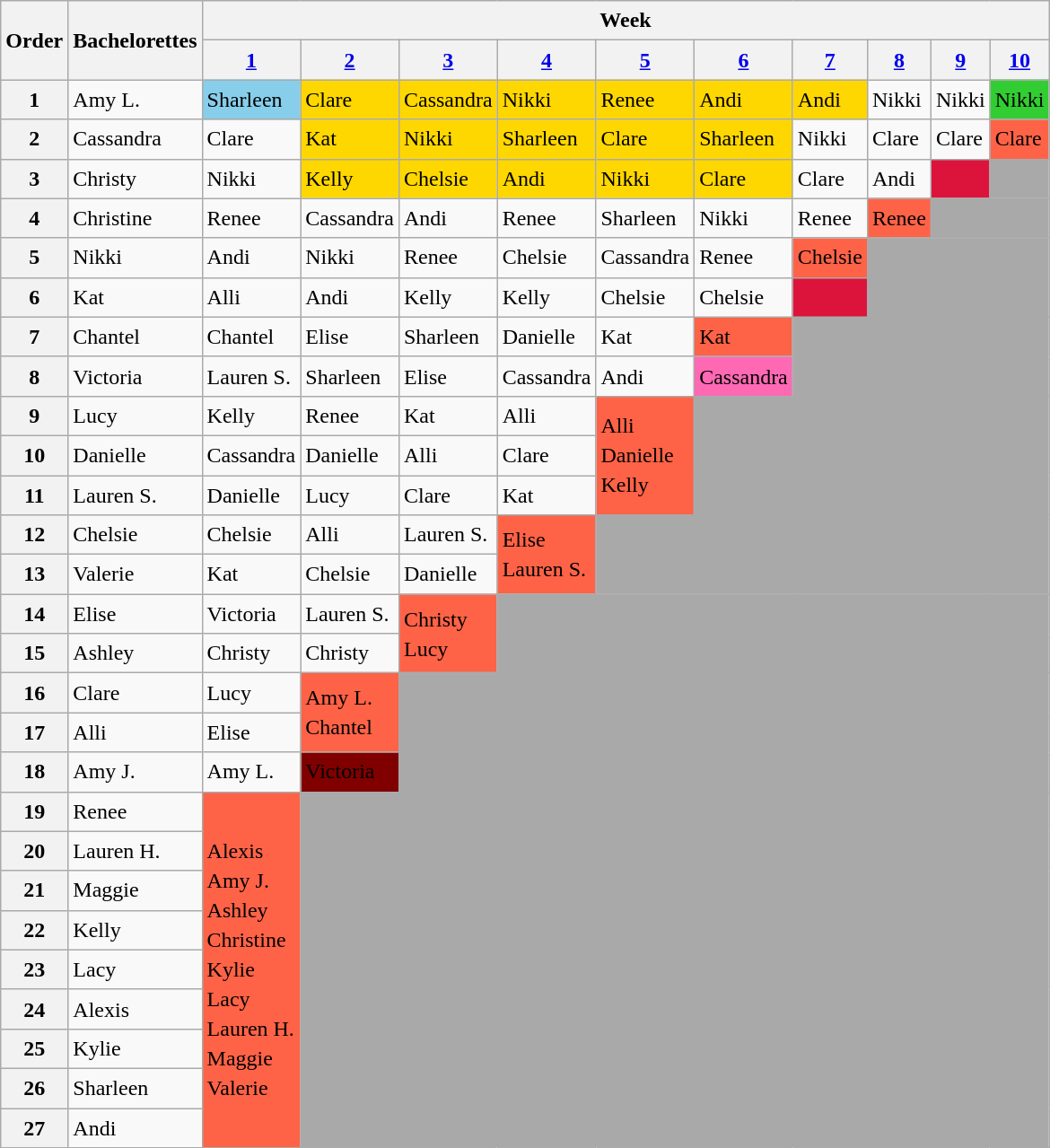<table class="wikitable" style="line-height:22px" style="text-align:center">
<tr>
<th rowspan=2>Order</th>
<th rowspan=2>Bachelorettes</th>
<th colspan=10>Week</th>
</tr>
<tr>
<th><a href='#'>1</a></th>
<th><a href='#'>2</a></th>
<th><a href='#'>3</a></th>
<th><a href='#'>4</a></th>
<th><a href='#'>5</a></th>
<th><a href='#'>6</a></th>
<th><a href='#'>7</a></th>
<th><a href='#'>8</a></th>
<th><a href='#'>9</a></th>
<th><a href='#'>10</a></th>
</tr>
<tr>
<th>1</th>
<td>Amy L.</td>
<td bgcolor="skyblue">Sharleen</td>
<td bgcolor="gold">Clare</td>
<td bgcolor="gold">Cassandra</td>
<td bgcolor="gold">Nikki</td>
<td bgcolor="gold">Renee</td>
<td bgcolor="gold">Andi</td>
<td bgcolor="gold">Andi</td>
<td>Nikki</td>
<td>Nikki</td>
<td bgcolor="limegreen">Nikki</td>
</tr>
<tr>
<th>2</th>
<td>Cassandra</td>
<td>Clare</td>
<td bgcolor="gold">Kat</td>
<td bgcolor="gold">Nikki</td>
<td bgcolor="gold">Sharleen</td>
<td bgcolor="gold">Clare</td>
<td bgcolor="gold">Sharleen</td>
<td>Nikki</td>
<td>Clare</td>
<td>Clare</td>
<td bgcolor="tomato">Clare</td>
</tr>
<tr>
<th>3</th>
<td>Christy</td>
<td>Nikki</td>
<td bgcolor="gold">Kelly</td>
<td bgcolor="gold">Chelsie</td>
<td bgcolor="gold">Andi</td>
<td bgcolor="gold">Nikki</td>
<td bgcolor="gold">Clare</td>
<td>Clare</td>
<td>Andi</td>
<td bgcolor="crimson"></td>
<td bgcolor="A9A9A9" colspan="1"></td>
</tr>
<tr>
<th>4</th>
<td>Christine</td>
<td>Renee</td>
<td>Cassandra</td>
<td>Andi</td>
<td>Renee</td>
<td>Sharleen</td>
<td>Nikki</td>
<td>Renee</td>
<td bgcolor="tomato">Renee</td>
<td bgcolor="A9A9A9" colspan="2"></td>
</tr>
<tr>
<th>5</th>
<td>Nikki</td>
<td>Andi</td>
<td>Nikki</td>
<td>Renee</td>
<td>Chelsie</td>
<td>Cassandra</td>
<td>Renee</td>
<td bgcolor="tomato">Chelsie</td>
<td bgcolor="A9A9A9" colspan="3" rowspan="2"></td>
</tr>
<tr>
<th>6</th>
<td>Kat</td>
<td>Alli</td>
<td>Andi</td>
<td>Kelly</td>
<td>Kelly</td>
<td>Chelsie</td>
<td>Chelsie</td>
<td bgcolor="crimson"></td>
</tr>
<tr>
<th>7</th>
<td>Chantel</td>
<td>Chantel</td>
<td>Elise</td>
<td>Sharleen</td>
<td>Danielle</td>
<td>Kat</td>
<td bgcolor="tomato">Kat</td>
<td bgcolor="A9A9A9" colspan="4" rowspan="2"></td>
</tr>
<tr>
<th>8</th>
<td>Victoria</td>
<td>Lauren S.</td>
<td>Sharleen</td>
<td>Elise</td>
<td>Cassandra</td>
<td>Andi</td>
<td bgcolor="hotpink">Cassandra</td>
</tr>
<tr>
<th>9</th>
<td>Lucy</td>
<td>Kelly</td>
<td>Renee</td>
<td>Kat</td>
<td>Alli</td>
<td bgcolor="tomato" rowspan="3">Alli<br>Danielle<br>Kelly</td>
<td bgcolor="A9A9A9" colspan="5" rowspan="3"></td>
</tr>
<tr>
<th>10</th>
<td>Danielle</td>
<td>Cassandra</td>
<td>Danielle</td>
<td>Alli</td>
<td>Clare</td>
</tr>
<tr>
<th>11</th>
<td>Lauren S.</td>
<td>Danielle</td>
<td>Lucy</td>
<td>Clare</td>
<td>Kat</td>
</tr>
<tr>
<th>12</th>
<td>Chelsie</td>
<td>Chelsie</td>
<td>Alli</td>
<td>Lauren S.</td>
<td bgcolor="tomato" rowspan="2">Elise<br>Lauren S.</td>
<td bgcolor="A9A9A9" colspan="6" rowspan="2"></td>
</tr>
<tr>
<th>13</th>
<td>Valerie</td>
<td>Kat</td>
<td>Chelsie</td>
<td>Danielle</td>
</tr>
<tr>
<th>14</th>
<td>Elise</td>
<td>Victoria</td>
<td>Lauren S.</td>
<td bgcolor="tomato" rowspan="2">Christy<br>Lucy</td>
<td bgcolor="A9A9A9" colspan="7" rowspan="2"></td>
</tr>
<tr>
<th>15</th>
<td>Ashley</td>
<td>Christy</td>
<td>Christy</td>
</tr>
<tr>
<th>16</th>
<td>Clare</td>
<td>Lucy</td>
<td bgcolor="tomato" rowspan="2">Amy L.<br>Chantel</td>
<td bgcolor="A9A9A9" colspan="8" rowspan="3"></td>
</tr>
<tr>
<th>17</th>
<td>Alli</td>
<td>Elise</td>
</tr>
<tr>
<th>18</th>
<td>Amy J.</td>
<td>Amy L.</td>
<td bgcolor="maroon"><span>Victoria</span></td>
</tr>
<tr>
<th>19</th>
<td>Renee</td>
<td bgcolor="tomato" rowspan="9">Alexis<br>Amy J.<br>Ashley<br>Christine<br>Kylie<br>Lacy<br>Lauren H.<br>Maggie<br>Valerie</td>
<td bgcolor="A9A9A9" colspan="9" rowspan="9"></td>
</tr>
<tr>
<th>20</th>
<td>Lauren H.</td>
</tr>
<tr>
<th>21</th>
<td>Maggie</td>
</tr>
<tr>
<th>22</th>
<td>Kelly</td>
</tr>
<tr>
<th>23</th>
<td>Lacy</td>
</tr>
<tr>
<th>24</th>
<td>Alexis</td>
</tr>
<tr>
<th>25</th>
<td>Kylie</td>
</tr>
<tr>
<th>26</th>
<td>Sharleen</td>
</tr>
<tr>
<th>27</th>
<td>Andi</td>
</tr>
</table>
